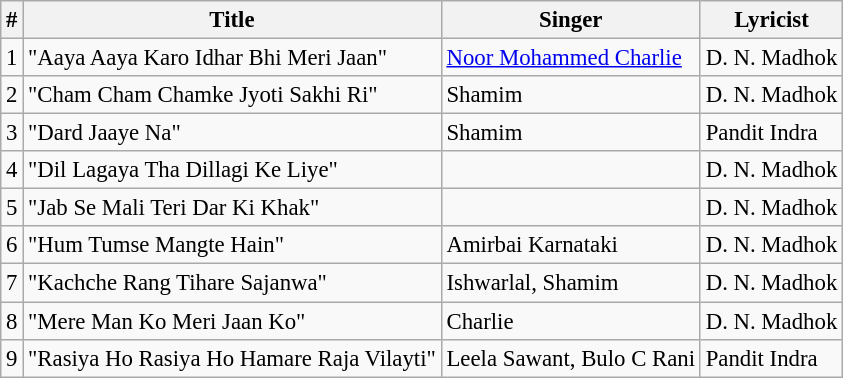<table class="wikitable" style="font-size:95%;">
<tr>
<th>#</th>
<th>Title</th>
<th>Singer</th>
<th>Lyricist</th>
</tr>
<tr>
<td>1</td>
<td>"Aaya Aaya Karo Idhar Bhi Meri Jaan"</td>
<td><a href='#'>Noor Mohammed Charlie</a></td>
<td>D. N. Madhok</td>
</tr>
<tr>
<td>2</td>
<td>"Cham Cham Chamke Jyoti Sakhi Ri"</td>
<td>Shamim</td>
<td>D. N. Madhok</td>
</tr>
<tr>
<td>3</td>
<td>"Dard Jaaye Na"</td>
<td>Shamim</td>
<td>Pandit Indra</td>
</tr>
<tr>
<td>4</td>
<td>"Dil Lagaya Tha Dillagi Ke Liye"</td>
<td></td>
<td>D. N. Madhok</td>
</tr>
<tr>
<td>5</td>
<td>"Jab Se Mali Teri Dar Ki Khak"</td>
<td></td>
<td>D. N. Madhok</td>
</tr>
<tr>
<td>6</td>
<td>"Hum Tumse Mangte Hain"</td>
<td>Amirbai Karnataki</td>
<td>D. N. Madhok</td>
</tr>
<tr>
<td>7</td>
<td>"Kachche Rang Tihare Sajanwa"</td>
<td>Ishwarlal, Shamim</td>
<td>D. N. Madhok</td>
</tr>
<tr>
<td>8</td>
<td>"Mere Man Ko Meri Jaan Ko"</td>
<td>Charlie</td>
<td>D. N. Madhok</td>
</tr>
<tr>
<td>9</td>
<td>"Rasiya Ho Rasiya Ho Hamare Raja Vilayti"</td>
<td>Leela Sawant, Bulo C Rani</td>
<td>Pandit Indra</td>
</tr>
</table>
